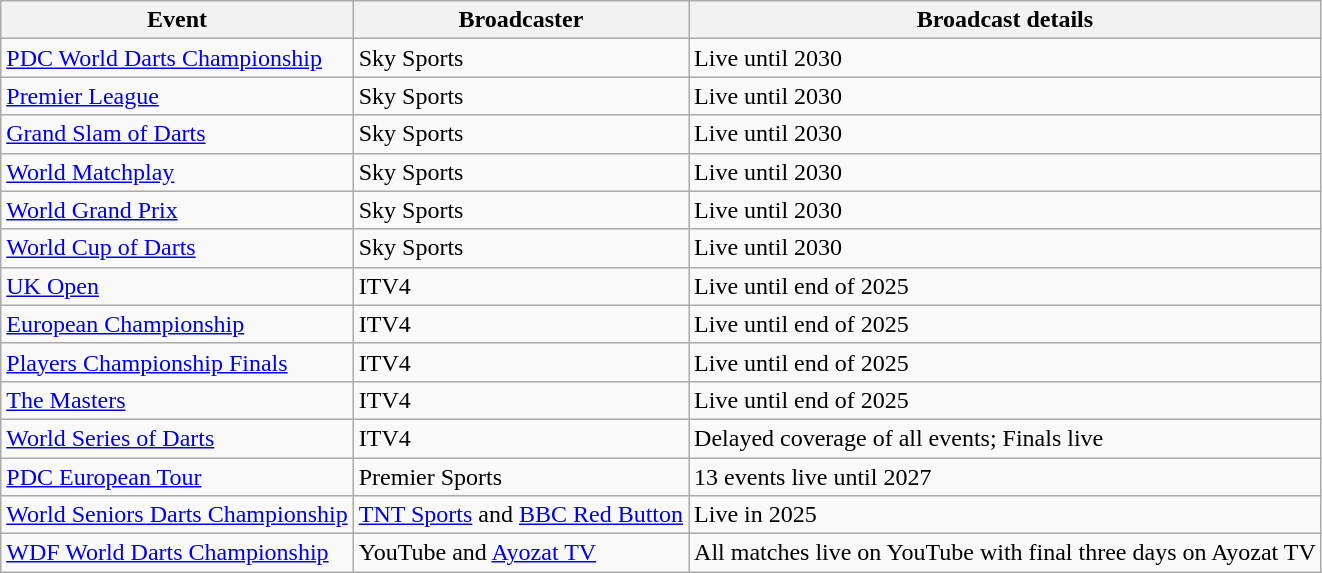<table class="wikitable sortable">
<tr>
<th>Event</th>
<th>Broadcaster</th>
<th>Broadcast details</th>
</tr>
<tr>
<td><a href='#'>PDC World Darts Championship</a></td>
<td>Sky Sports</td>
<td>Live until 2030</td>
</tr>
<tr>
<td><a href='#'>Premier League</a></td>
<td>Sky Sports</td>
<td>Live until 2030</td>
</tr>
<tr>
<td><a href='#'>Grand Slam of Darts</a></td>
<td>Sky Sports</td>
<td>Live until 2030</td>
</tr>
<tr>
<td><a href='#'>World Matchplay</a></td>
<td>Sky Sports</td>
<td>Live until 2030</td>
</tr>
<tr>
<td><a href='#'>World Grand Prix</a></td>
<td>Sky Sports</td>
<td>Live until 2030</td>
</tr>
<tr>
<td><a href='#'>World Cup of Darts</a></td>
<td>Sky Sports</td>
<td>Live until 2030</td>
</tr>
<tr>
<td><a href='#'>UK Open</a></td>
<td>ITV4</td>
<td>Live until end of 2025</td>
</tr>
<tr>
<td><a href='#'>European Championship</a></td>
<td>ITV4</td>
<td>Live until end of 2025</td>
</tr>
<tr>
<td><a href='#'>Players Championship Finals</a></td>
<td>ITV4</td>
<td>Live until end of 2025</td>
</tr>
<tr>
<td><a href='#'>The Masters</a></td>
<td>ITV4</td>
<td>Live until end of 2025</td>
</tr>
<tr>
<td><a href='#'>World Series of Darts</a></td>
<td>ITV4</td>
<td>Delayed coverage of all events; Finals live</td>
</tr>
<tr>
<td><a href='#'>PDC European Tour</a></td>
<td>Premier Sports</td>
<td>13 events live until 2027</td>
</tr>
<tr>
<td><a href='#'>World Seniors Darts Championship</a></td>
<td><a href='#'>TNT Sports</a> and <a href='#'>BBC Red Button</a></td>
<td>Live in 2025</td>
</tr>
<tr>
<td><a href='#'>WDF World Darts Championship</a></td>
<td>YouTube and <a href='#'>Ayozat TV</a></td>
<td>All matches live on YouTube with final three days on Ayozat TV</td>
</tr>
</table>
